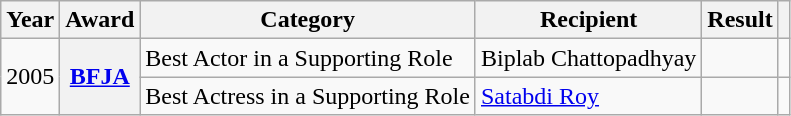<table class="wikitable sortable">
<tr>
<th>Year</th>
<th>Award</th>
<th>Category</th>
<th>Recipient</th>
<th>Result</th>
<th></th>
</tr>
<tr>
<td rowspan="2">2005</td>
<th rowspan="2"><a href='#'>BFJA</a></th>
<td>Best Actor in a Supporting Role</td>
<td>Biplab Chattopadhyay</td>
<td></td>
<td></td>
</tr>
<tr>
<td>Best Actress in a Supporting Role</td>
<td><a href='#'>Satabdi Roy</a></td>
<td></td>
<td></td>
</tr>
</table>
